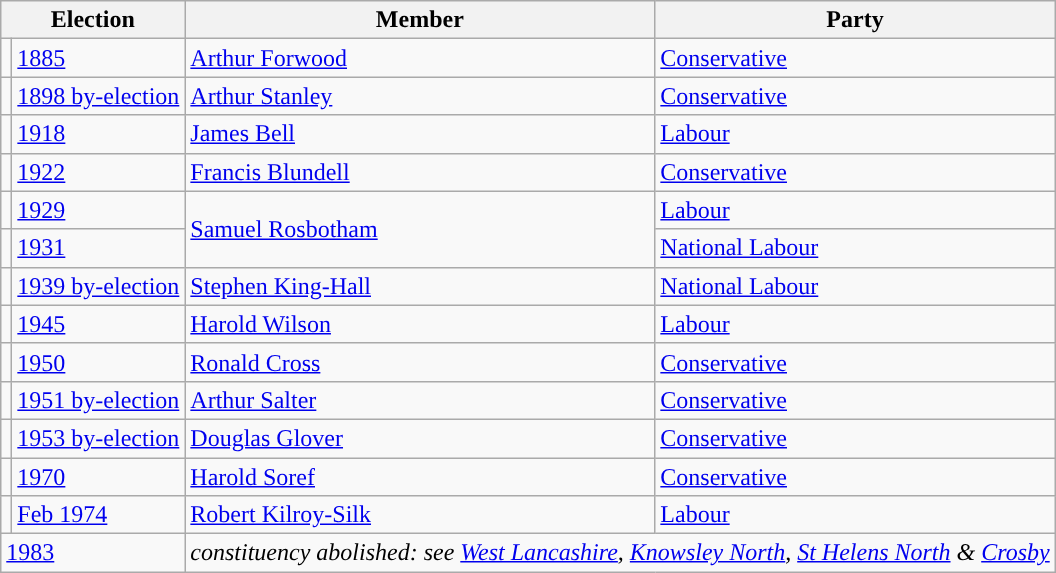<table class="wikitable">
<tr>
<th colspan=2>Election</th>
<th>Member</th>
<th>Party</th>
</tr>
<tr>
<td style="color:inherit;background-color: "></td>
<td><a href='#'>1885</a></td>
<td><a href='#'>Arthur Forwood</a></td>
<td><a href='#'>Conservative</a></td>
</tr>
<tr>
<td style="color:inherit;background-color: "></td>
<td><a href='#'>1898 by-election</a></td>
<td><a href='#'>Arthur Stanley</a></td>
<td><a href='#'>Conservative</a></td>
</tr>
<tr>
<td style="color:inherit;background-color: "></td>
<td><a href='#'>1918</a></td>
<td><a href='#'>James Bell</a></td>
<td><a href='#'>Labour</a></td>
</tr>
<tr>
<td style="color:inherit;background-color: "></td>
<td><a href='#'>1922</a></td>
<td><a href='#'>Francis Blundell</a></td>
<td><a href='#'>Conservative</a></td>
</tr>
<tr>
<td style="color:inherit;background-color: "></td>
<td><a href='#'>1929</a></td>
<td rowspan="2"><a href='#'>Samuel Rosbotham</a></td>
<td><a href='#'>Labour</a></td>
</tr>
<tr>
<td style="color:inherit;background-color: "></td>
<td><a href='#'>1931</a></td>
<td><a href='#'>National Labour</a></td>
</tr>
<tr>
<td style="color:inherit;background-color: "></td>
<td><a href='#'>1939 by-election</a></td>
<td><a href='#'>Stephen King-Hall</a></td>
<td><a href='#'>National Labour</a></td>
</tr>
<tr>
<td style="color:inherit;background-color: "></td>
<td><a href='#'>1945</a></td>
<td><a href='#'>Harold Wilson</a></td>
<td><a href='#'>Labour</a></td>
</tr>
<tr>
<td style="color:inherit;background-color: "></td>
<td><a href='#'>1950</a></td>
<td><a href='#'>Ronald Cross</a></td>
<td><a href='#'>Conservative</a></td>
</tr>
<tr>
<td style="color:inherit;background-color: "></td>
<td><a href='#'>1951 by-election</a></td>
<td><a href='#'>Arthur Salter</a></td>
<td><a href='#'>Conservative</a></td>
</tr>
<tr>
<td style="color:inherit;background-color: "></td>
<td><a href='#'>1953 by-election</a></td>
<td><a href='#'>Douglas Glover</a></td>
<td><a href='#'>Conservative</a></td>
</tr>
<tr>
<td style="color:inherit;background-color: "></td>
<td><a href='#'>1970</a></td>
<td><a href='#'>Harold Soref</a></td>
<td><a href='#'>Conservative</a></td>
</tr>
<tr>
<td style="color:inherit;background-color: "></td>
<td><a href='#'>Feb 1974</a></td>
<td><a href='#'>Robert Kilroy-Silk</a></td>
<td><a href='#'>Labour</a></td>
</tr>
<tr>
<td colspan="2"><a href='#'>1983</a></td>
<td colspan="2"><em>constituency abolished: see <a href='#'>West Lancashire</a>, <a href='#'>Knowsley North</a>, <a href='#'>St Helens North</a> & <a href='#'>Crosby</a></em></td>
</tr>
</table>
